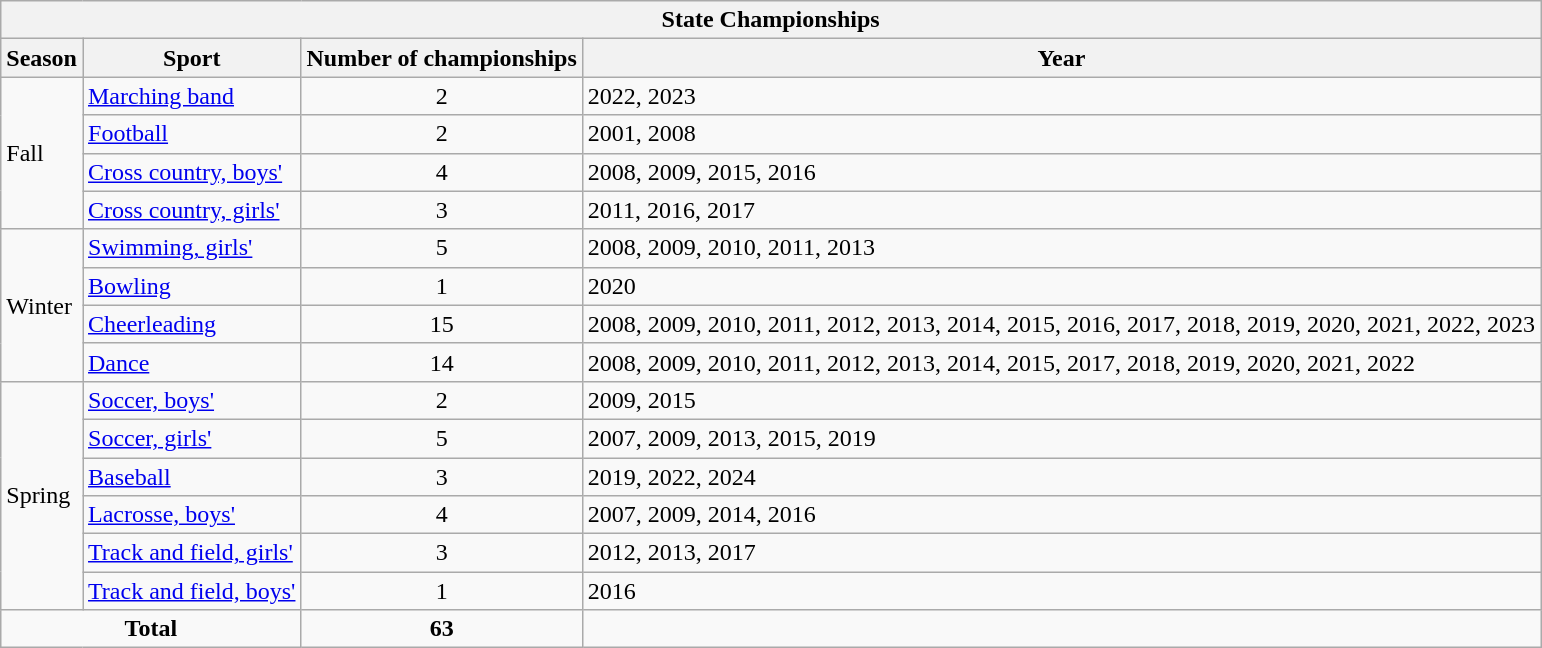<table class="wikitable">
<tr>
<th colspan="4">State Championships</th>
</tr>
<tr>
<th>Season</th>
<th>Sport</th>
<th>Number of championships</th>
<th>Year</th>
</tr>
<tr>
<td rowspan="4">Fall</td>
<td><a href='#'>Marching band</a></td>
<td style="text-align:center;">2</td>
<td>2022, 2023</td>
</tr>
<tr>
<td><a href='#'>Football</a></td>
<td style="text-align:center;">2</td>
<td>2001, 2008</td>
</tr>
<tr>
<td><a href='#'>Cross country, boys'</a></td>
<td style="text-align:center;">4</td>
<td>2008, 2009, 2015, 2016</td>
</tr>
<tr>
<td><a href='#'>Cross country, girls'</a></td>
<td style="text-align:center;">3</td>
<td>2011, 2016, 2017</td>
</tr>
<tr>
<td rowspan="4">Winter</td>
<td><a href='#'>Swimming, girls'</a></td>
<td style="text-align:center;">5</td>
<td>2008, 2009, 2010, 2011, 2013</td>
</tr>
<tr>
<td><a href='#'>Bowling</a></td>
<td style="text-align:center;">1</td>
<td>2020</td>
</tr>
<tr>
<td><a href='#'>Cheerleading</a></td>
<td style="text-align:center;">15</td>
<td>2008, 2009, 2010, 2011, 2012, 2013, 2014, 2015, 2016, 2017, 2018, 2019, 2020, 2021, 2022, 2023</td>
</tr>
<tr>
<td><a href='#'>Dance</a></td>
<td style="text-align:center;">14</td>
<td>2008, 2009, 2010, 2011, 2012, 2013, 2014, 2015, 2017, 2018, 2019, 2020, 2021, 2022</td>
</tr>
<tr>
<td rowspan="6">Spring</td>
<td><a href='#'>Soccer, boys'</a></td>
<td style="text-align:center;">2</td>
<td>2009, 2015</td>
</tr>
<tr>
<td><a href='#'>Soccer, girls'</a></td>
<td style="text-align:center;">5</td>
<td>2007, 2009, 2013, 2015, 2019</td>
</tr>
<tr>
<td><a href='#'>Baseball</a></td>
<td style="text-align:center;">3</td>
<td>2019, 2022, 2024</td>
</tr>
<tr>
<td><a href='#'>Lacrosse, boys'</a></td>
<td style="text-align:center;">4</td>
<td>2007, 2009, 2014, 2016</td>
</tr>
<tr>
<td><a href='#'>Track and field, girls'</a></td>
<td style="text-align:center;">3</td>
<td>2012, 2013, 2017</td>
</tr>
<tr>
<td><a href='#'>Track and field, boys'</a></td>
<td style="text-align:center;">1</td>
<td>2016</td>
</tr>
<tr>
<td colspan="2" style="text-align:center;"><strong>Total</strong></td>
<td style="text-align:center;"><strong>63</strong></td>
<td></td>
</tr>
</table>
